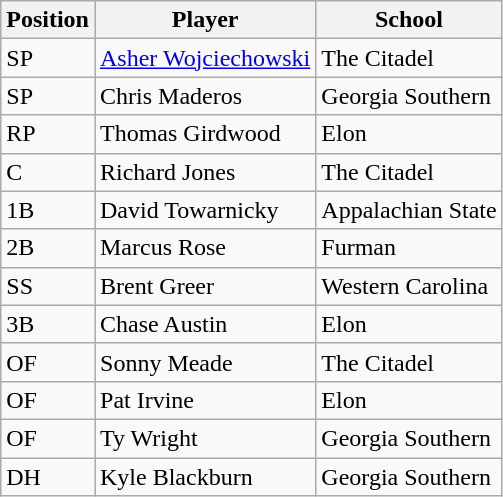<table class="wikitable">
<tr>
<th>Position</th>
<th>Player</th>
<th>School</th>
</tr>
<tr>
<td>SP</td>
<td><a href='#'>Asher Wojciechowski</a></td>
<td>The Citadel</td>
</tr>
<tr>
<td>SP</td>
<td>Chris Maderos</td>
<td>Georgia Southern</td>
</tr>
<tr>
<td>RP</td>
<td>Thomas Girdwood</td>
<td>Elon</td>
</tr>
<tr>
<td>C</td>
<td>Richard Jones</td>
<td>The Citadel</td>
</tr>
<tr>
<td>1B</td>
<td>David Towarnicky</td>
<td>Appalachian State</td>
</tr>
<tr>
<td>2B</td>
<td>Marcus Rose</td>
<td>Furman</td>
</tr>
<tr>
<td>SS</td>
<td>Brent Greer</td>
<td>Western Carolina</td>
</tr>
<tr>
<td>3B</td>
<td>Chase Austin</td>
<td>Elon</td>
</tr>
<tr>
<td>OF</td>
<td>Sonny Meade</td>
<td>The Citadel</td>
</tr>
<tr>
<td>OF</td>
<td>Pat Irvine</td>
<td>Elon</td>
</tr>
<tr>
<td>OF</td>
<td>Ty Wright</td>
<td>Georgia Southern</td>
</tr>
<tr>
<td>DH</td>
<td>Kyle Blackburn</td>
<td>Georgia Southern</td>
</tr>
</table>
